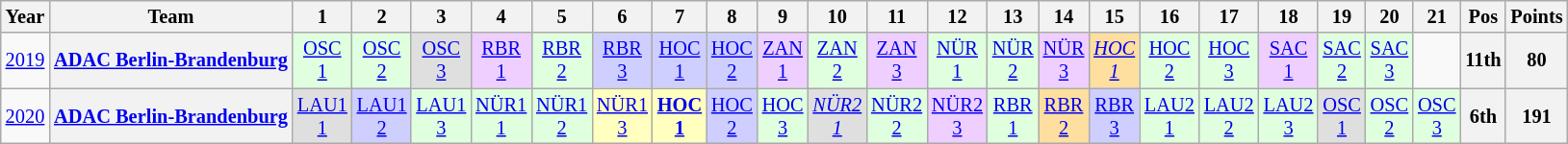<table class="wikitable" style="text-align:center; font-size:85%">
<tr>
<th>Year</th>
<th>Team</th>
<th>1</th>
<th>2</th>
<th>3</th>
<th>4</th>
<th>5</th>
<th>6</th>
<th>7</th>
<th>8</th>
<th>9</th>
<th>10</th>
<th>11</th>
<th>12</th>
<th>13</th>
<th>14</th>
<th>15</th>
<th>16</th>
<th>17</th>
<th>18</th>
<th>19</th>
<th>20</th>
<th>21</th>
<th>Pos</th>
<th>Points</th>
</tr>
<tr>
<td><a href='#'>2019</a></td>
<th nowrap><a href='#'>ADAC Berlin-Brandenburg</a></th>
<td style="background:#DFFFDF;"><a href='#'>OSC<br>1</a><br></td>
<td style="background:#DFFFDF;"><a href='#'>OSC<br>2</a><br></td>
<td style="background:#DFDFDF;"><a href='#'>OSC<br>3</a><br></td>
<td style="background:#EFCFFF;"><a href='#'>RBR<br>1</a><br></td>
<td style="background:#DFFFDF;"><a href='#'>RBR<br>2</a><br></td>
<td style="background:#CFCFFF;"><a href='#'>RBR<br>3</a><br></td>
<td style="background:#CFCFFF;"><a href='#'>HOC<br>1</a><br></td>
<td style="background:#CFCFFF;"><a href='#'>HOC<br>2</a><br></td>
<td style="background:#EFCFFF;"><a href='#'>ZAN<br>1</a><br></td>
<td style="background:#DFFFDF;"><a href='#'>ZAN<br>2</a><br></td>
<td style="background:#EFCFFF;"><a href='#'>ZAN<br>3</a><br></td>
<td style="background:#DFFFDF;"><a href='#'>NÜR<br>1</a><br></td>
<td style="background:#DFFFDF;"><a href='#'>NÜR<br>2</a><br></td>
<td style="background:#EFCFFF;"><a href='#'>NÜR<br>3</a><br></td>
<td style="background:#FFDF9F;"><em><a href='#'>HOC<br>1</a></em><br></td>
<td style="background:#DFFFDF;"><a href='#'>HOC<br>2</a><br></td>
<td style="background:#DFFFDF;"><a href='#'>HOC<br>3</a><br></td>
<td style="background:#EFCFFF;"><a href='#'>SAC<br>1</a><br></td>
<td style="background:#DFFFDF;"><a href='#'>SAC<br>2</a><br></td>
<td style="background:#DFFFDF;"><a href='#'>SAC<br>3</a><br></td>
<td></td>
<th>11th</th>
<th>80</th>
</tr>
<tr>
<td><a href='#'>2020</a></td>
<th nowrap><a href='#'>ADAC Berlin-Brandenburg</a></th>
<td style="background:#DFDFDF;"><a href='#'>LAU1<br>1</a><br></td>
<td style="background:#CFCFFF;"><a href='#'>LAU1<br>2</a><br></td>
<td style="background:#DFFFDF;"><a href='#'>LAU1<br>3</a><br></td>
<td style="background:#DFFFDF;"><a href='#'>NÜR1<br>1</a><br></td>
<td style="background:#DFFFDF;"><a href='#'>NÜR1<br>2</a><br></td>
<td style="background:#FFFFBF;"><a href='#'>NÜR1<br>3</a><br></td>
<td style="background:#FFFFBF;"><strong><a href='#'>HOC<br>1</a></strong><br></td>
<td style="background:#CFCFFF;"><a href='#'>HOC<br>2</a><br></td>
<td style="background:#DFFFDF;"><a href='#'>HOC<br>3</a><br></td>
<td style="background:#DFDFDF;"><em><a href='#'>NÜR2<br>1</a></em><br></td>
<td style="background:#DFFFDF;"><a href='#'>NÜR2<br>2</a><br></td>
<td style="background:#EFCFFF;"><a href='#'>NÜR2<br>3</a><br></td>
<td style="background:#DFFFDF;"><a href='#'>RBR<br>1</a><br></td>
<td style="background:#FFDF9F;"><a href='#'>RBR<br>2</a><br></td>
<td style="background:#CFCFFF;"><a href='#'>RBR<br>3</a><br></td>
<td style="background:#DFFFDF;"><a href='#'>LAU2<br>1</a><br></td>
<td style="background:#DFFFDF;"><a href='#'>LAU2<br>2</a><br></td>
<td style="background:#DFFFDF;"><a href='#'>LAU2<br>3</a><br></td>
<td style="background:#DFDFDF;"><a href='#'>OSC<br>1</a><br></td>
<td style="background:#DFFFDF;"><a href='#'>OSC<br>2</a><br></td>
<td style="background:#DFFFDF;"><a href='#'>OSC<br>3</a><br></td>
<th>6th</th>
<th>191</th>
</tr>
</table>
